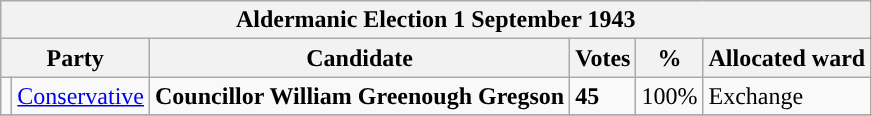<table class="wikitable">
<tr>
<th colspan="6"><strong>Aldermanic Election 1 September 1943</strong></th>
</tr>
<tr>
<th colspan="2">Party</th>
<th>Candidate</th>
<th>Votes</th>
<th>%</th>
<th>Allocated ward</th>
</tr>
<tr>
<td style="background-color:"></td>
<td><a href='#'>Conservative</a></td>
<td><strong>Councillor William Greenough Gregson</strong></td>
<td><strong>45</strong></td>
<td>100%</td>
<td>Exchange</td>
</tr>
<tr>
</tr>
</table>
